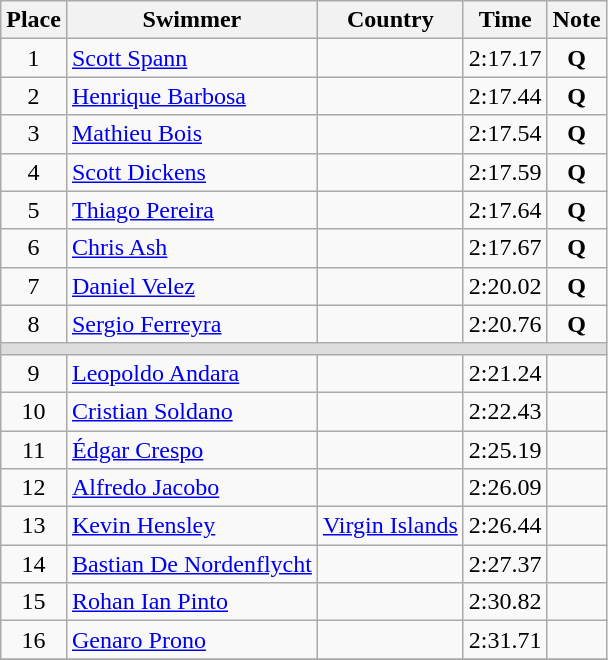<table class="wikitable" style="text-align:center">
<tr>
<th>Place</th>
<th>Swimmer</th>
<th>Country</th>
<th>Time</th>
<th>Note</th>
</tr>
<tr>
<td>1</td>
<td align=left><a href='#'>Scott Spann</a></td>
<td align=left></td>
<td>2:17.17</td>
<td><strong>Q</strong></td>
</tr>
<tr>
<td>2</td>
<td align=left><a href='#'>Henrique Barbosa</a></td>
<td align=left></td>
<td>2:17.44</td>
<td><strong>Q</strong></td>
</tr>
<tr>
<td>3</td>
<td align=left><a href='#'>Mathieu Bois</a></td>
<td align=left></td>
<td>2:17.54</td>
<td><strong>Q</strong></td>
</tr>
<tr>
<td>4</td>
<td align=left><a href='#'>Scott Dickens</a></td>
<td align=left></td>
<td>2:17.59</td>
<td><strong>Q</strong></td>
</tr>
<tr>
<td>5</td>
<td align=left><a href='#'>Thiago Pereira</a></td>
<td align=left></td>
<td>2:17.64</td>
<td><strong>Q</strong></td>
</tr>
<tr>
<td>6</td>
<td align=left><a href='#'>Chris Ash</a></td>
<td align=left></td>
<td>2:17.67</td>
<td><strong>Q</strong></td>
</tr>
<tr>
<td>7</td>
<td align=left><a href='#'>Daniel Velez</a></td>
<td align=left></td>
<td>2:20.02</td>
<td><strong>Q</strong></td>
</tr>
<tr>
<td>8</td>
<td align=left><a href='#'>Sergio Ferreyra</a></td>
<td align=left></td>
<td>2:20.76</td>
<td><strong>Q</strong></td>
</tr>
<tr bgcolor=#DDDDDD>
<td colspan=5></td>
</tr>
<tr>
<td>9</td>
<td align=left><a href='#'>Leopoldo Andara</a></td>
<td align=left></td>
<td>2:21.24</td>
<td></td>
</tr>
<tr>
<td>10</td>
<td align=left><a href='#'>Cristian Soldano</a></td>
<td align=left></td>
<td>2:22.43</td>
<td></td>
</tr>
<tr>
<td>11</td>
<td align=left><a href='#'>Édgar Crespo</a></td>
<td align=left></td>
<td>2:25.19</td>
<td></td>
</tr>
<tr>
<td>12</td>
<td align=left><a href='#'>Alfredo Jacobo</a></td>
<td align=left></td>
<td>2:26.09</td>
<td></td>
</tr>
<tr>
<td>13</td>
<td align=left><a href='#'>Kevin Hensley</a></td>
<td align=left> <a href='#'>Virgin Islands</a></td>
<td>2:26.44</td>
<td></td>
</tr>
<tr>
<td>14</td>
<td align=left><a href='#'>Bastian De Nordenflycht</a></td>
<td align=left></td>
<td>2:27.37</td>
<td></td>
</tr>
<tr>
<td>15</td>
<td align=left><a href='#'>Rohan Ian Pinto</a></td>
<td align=left></td>
<td>2:30.82</td>
<td></td>
</tr>
<tr>
<td>16</td>
<td align=left><a href='#'>Genaro Prono</a></td>
<td align=left></td>
<td>2:31.71</td>
<td></td>
</tr>
<tr>
</tr>
</table>
